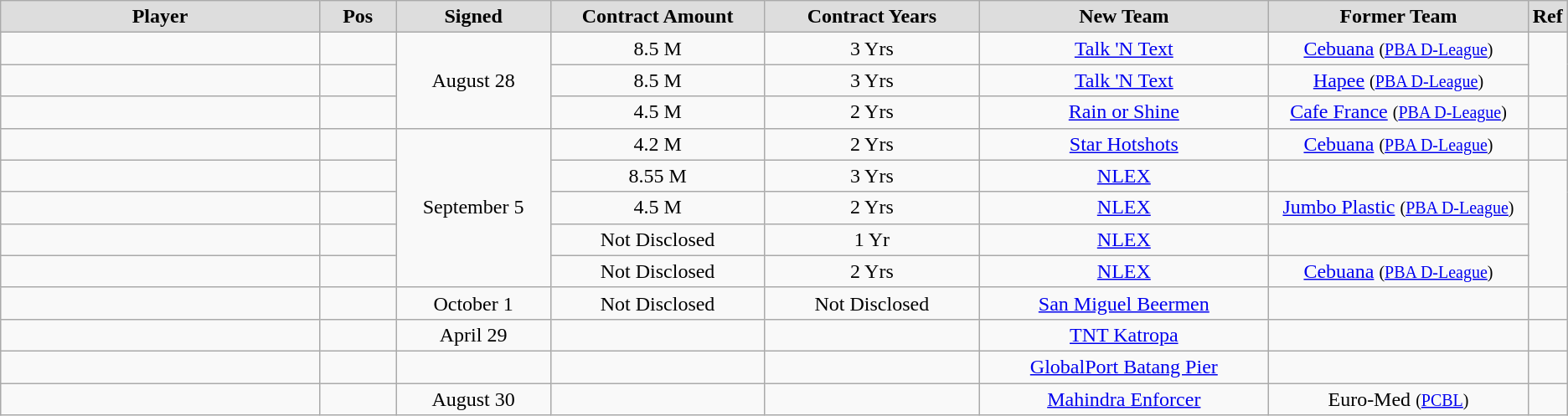<table class="wikitable sortable sortable">
<tr>
<th style="background:#dddddd;" width="21%">Player</th>
<th style="background:#dddddd;" width="5%">Pos</th>
<th style="background:#dddddd;" width="10%">Signed</th>
<th style="background:#dddddd;" width="14%">Contract Amount</th>
<th style="background:#dddddd;" width="14%">Contract Years</th>
<th style="background:#dddddd;" width="19%">New Team</th>
<th style="background:#dddddd;" width="23%">Former Team</th>
<th style="background:#dddddd;" width="5%">Ref</th>
</tr>
<tr>
<td> </td>
<td></td>
<td rowspan=3; align=center>August 28</td>
<td align=center>8.5 M</td>
<td align=center>3 Yrs</td>
<td align=center><a href='#'>Talk 'N Text</a></td>
<td align=center><a href='#'>Cebuana</a> <small>(<a href='#'>PBA D-League</a>)</small></td>
<td rowspan=2; align=center></td>
</tr>
<tr>
<td> </td>
<td></td>
<td align=center>8.5 M</td>
<td align=center>3 Yrs</td>
<td align=center><a href='#'>Talk 'N Text</a></td>
<td align=center><a href='#'>Hapee</a> <small>(<a href='#'>PBA D-League</a>)</small></td>
</tr>
<tr>
<td> </td>
<td></td>
<td align=center>4.5 M</td>
<td align=center>2 Yrs</td>
<td align=center><a href='#'>Rain or Shine</a></td>
<td align=center><a href='#'>Cafe France</a> <small>(<a href='#'>PBA D-League</a>)</small></td>
<td></td>
</tr>
<tr>
<td> </td>
<td></td>
<td rowspan=5; align=center>September 5</td>
<td align=center>4.2 M</td>
<td align=center>2 Yrs</td>
<td align=center><a href='#'>Star Hotshots</a></td>
<td align=center><a href='#'>Cebuana</a> <small>(<a href='#'>PBA D-League</a>)</small></td>
<td rowspan=1; align=center></td>
</tr>
<tr>
<td> </td>
<td></td>
<td align=center>8.55 M</td>
<td align=center>3 Yrs</td>
<td align=center><a href='#'>NLEX</a></td>
<td align=center></td>
<td rowspan=4; align=center></td>
</tr>
<tr>
<td> </td>
<td></td>
<td align=center>4.5 M</td>
<td align=center>2 Yrs</td>
<td align=center><a href='#'>NLEX</a></td>
<td align=center><a href='#'>Jumbo Plastic</a> <small>(<a href='#'>PBA D-League</a>)</small></td>
</tr>
<tr>
<td> </td>
<td></td>
<td align=center>Not Disclosed</td>
<td align=center>1 Yr</td>
<td align=center><a href='#'>NLEX</a></td>
<td align=center></td>
</tr>
<tr>
<td> </td>
<td></td>
<td align=center>Not Disclosed</td>
<td align=center>2 Yrs</td>
<td align=center><a href='#'>NLEX</a></td>
<td align=center><a href='#'>Cebuana</a> <small>(<a href='#'>PBA D-League</a>)</small></td>
</tr>
<tr>
<td> </td>
<td></td>
<td align=center>October 1</td>
<td align=center>Not Disclosed</td>
<td align=center>Not Disclosed</td>
<td align=center><a href='#'>San Miguel Beermen</a></td>
<td></td>
<td></td>
</tr>
<tr>
<td> </td>
<td></td>
<td align=center>April 29</td>
<td align=center></td>
<td align=center></td>
<td align=center><a href='#'>TNT Katropa</a></td>
<td></td>
<td></td>
</tr>
<tr>
<td> </td>
<td></td>
<td align=center></td>
<td align=center></td>
<td align=center></td>
<td align=center><a href='#'>GlobalPort Batang Pier</a></td>
<td></td>
<td></td>
</tr>
<tr>
<td> </td>
<td></td>
<td align=center>August 30</td>
<td align=center></td>
<td align=center></td>
<td align=center><a href='#'>Mahindra Enforcer</a></td>
<td align=center>Euro-Med <small>(<a href='#'>PCBL</a>)</small></td>
<td></td>
</tr>
</table>
